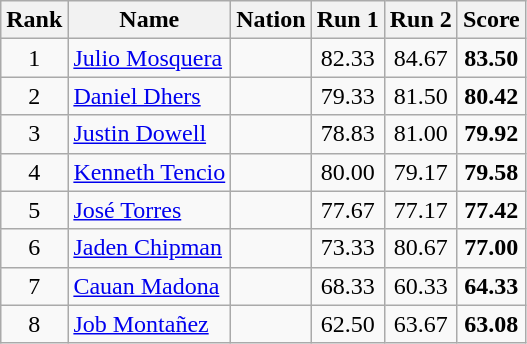<table class="wikitable sortable" style="text-align:center">
<tr>
<th>Rank</th>
<th>Name</th>
<th>Nation</th>
<th>Run 1</th>
<th>Run 2</th>
<th>Score</th>
</tr>
<tr>
<td>1</td>
<td align=left><a href='#'>Julio Mosquera</a></td>
<td align=left></td>
<td>82.33</td>
<td>84.67</td>
<td><strong>83.50</strong></td>
</tr>
<tr>
<td>2</td>
<td align=left><a href='#'>Daniel Dhers</a></td>
<td align=left></td>
<td>79.33</td>
<td>81.50</td>
<td><strong>80.42</strong></td>
</tr>
<tr>
<td>3</td>
<td align=left><a href='#'>Justin Dowell</a></td>
<td align=left></td>
<td>78.83</td>
<td>81.00</td>
<td><strong>79.92</strong></td>
</tr>
<tr>
<td>4</td>
<td align=left><a href='#'>Kenneth Tencio</a></td>
<td align=left></td>
<td>80.00</td>
<td>79.17</td>
<td><strong>79.58</strong></td>
</tr>
<tr>
<td>5</td>
<td align=left><a href='#'>José Torres</a></td>
<td align=left></td>
<td>77.67</td>
<td>77.17</td>
<td><strong>77.42</strong></td>
</tr>
<tr>
<td>6</td>
<td align=left><a href='#'>Jaden Chipman</a></td>
<td align=left></td>
<td>73.33</td>
<td>80.67</td>
<td><strong>77.00</strong></td>
</tr>
<tr>
<td>7</td>
<td align=left><a href='#'>Cauan Madona</a></td>
<td align=left></td>
<td>68.33</td>
<td>60.33</td>
<td><strong>64.33</strong></td>
</tr>
<tr>
<td>8</td>
<td align=left><a href='#'>Job Montañez</a></td>
<td align=left></td>
<td>62.50</td>
<td>63.67</td>
<td><strong>63.08</strong></td>
</tr>
</table>
